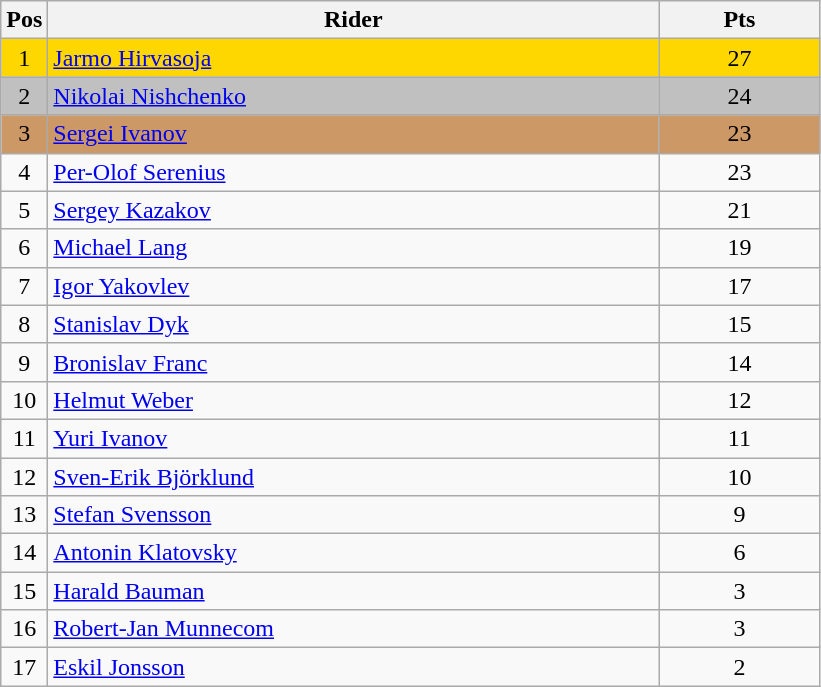<table class="wikitable" style="font-size: 100%">
<tr>
<th width=20>Pos</th>
<th width=400>Rider</th>
<th width=100>Pts</th>
</tr>
<tr align=center style="background-color: gold;">
<td>1</td>
<td align="left"> <a href='#'>Jarmo Hirvasoja</a></td>
<td>27</td>
</tr>
<tr align=center style="background-color: silver;">
<td>2</td>
<td align="left"> <a href='#'>Nikolai Nishchenko</a></td>
<td>24</td>
</tr>
<tr align=center style="background-color: #cc9966;">
<td>3</td>
<td align="left"> <a href='#'>Sergei Ivanov</a></td>
<td>23</td>
</tr>
<tr align=center>
<td>4</td>
<td align="left"> <a href='#'>Per-Olof Serenius</a></td>
<td>23</td>
</tr>
<tr align=center>
<td>5</td>
<td align="left"> <a href='#'>Sergey Kazakov</a></td>
<td>21</td>
</tr>
<tr align=center>
<td>6</td>
<td align="left"> <a href='#'>Michael Lang</a></td>
<td>19</td>
</tr>
<tr align=center>
<td>7</td>
<td align="left"> <a href='#'>Igor Yakovlev</a></td>
<td>17</td>
</tr>
<tr align=center>
<td>8</td>
<td align="left"> <a href='#'>Stanislav Dyk</a></td>
<td>15</td>
</tr>
<tr align=center>
<td>9</td>
<td align="left"> <a href='#'>Bronislav Franc</a></td>
<td>14</td>
</tr>
<tr align=center>
<td>10</td>
<td align="left"> <a href='#'>Helmut Weber</a></td>
<td>12</td>
</tr>
<tr align=center>
<td>11</td>
<td align="left"> <a href='#'>Yuri Ivanov</a></td>
<td>11</td>
</tr>
<tr align=center>
<td>12</td>
<td align="left"> <a href='#'>Sven-Erik Björklund</a></td>
<td>10</td>
</tr>
<tr align=center>
<td>13</td>
<td align="left"> <a href='#'>Stefan Svensson</a></td>
<td>9</td>
</tr>
<tr align=center>
<td>14</td>
<td align="left"> <a href='#'>Antonin Klatovsky</a></td>
<td>6</td>
</tr>
<tr align=center>
<td>15</td>
<td align="left"> <a href='#'>Harald Bauman</a></td>
<td>3</td>
</tr>
<tr align=center>
<td>16</td>
<td align="left"> <a href='#'>Robert-Jan Munnecom</a></td>
<td>3</td>
</tr>
<tr align=center>
<td>17</td>
<td align="left"> <a href='#'>Eskil Jonsson</a></td>
<td>2</td>
</tr>
</table>
